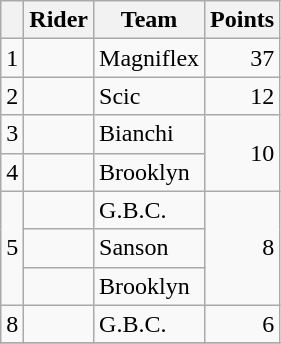<table class="wikitable">
<tr>
<th></th>
<th>Rider</th>
<th>Team</th>
<th>Points</th>
</tr>
<tr>
<td>1</td>
<td></td>
<td>Magniflex</td>
<td align=right>37</td>
</tr>
<tr>
<td>2</td>
<td></td>
<td>Scic</td>
<td align=right>12</td>
</tr>
<tr>
<td>3</td>
<td></td>
<td>Bianchi</td>
<td align=right rowspan="2">10</td>
</tr>
<tr>
<td>4</td>
<td></td>
<td>Brooklyn</td>
</tr>
<tr>
<td rowspan="3">5</td>
<td></td>
<td>G.B.C.</td>
<td align=right rowspan="3">8</td>
</tr>
<tr>
<td></td>
<td>Sanson</td>
</tr>
<tr>
<td></td>
<td>Brooklyn</td>
</tr>
<tr>
<td>8</td>
<td></td>
<td>G.B.C.</td>
<td align=right>6</td>
</tr>
<tr>
</tr>
</table>
